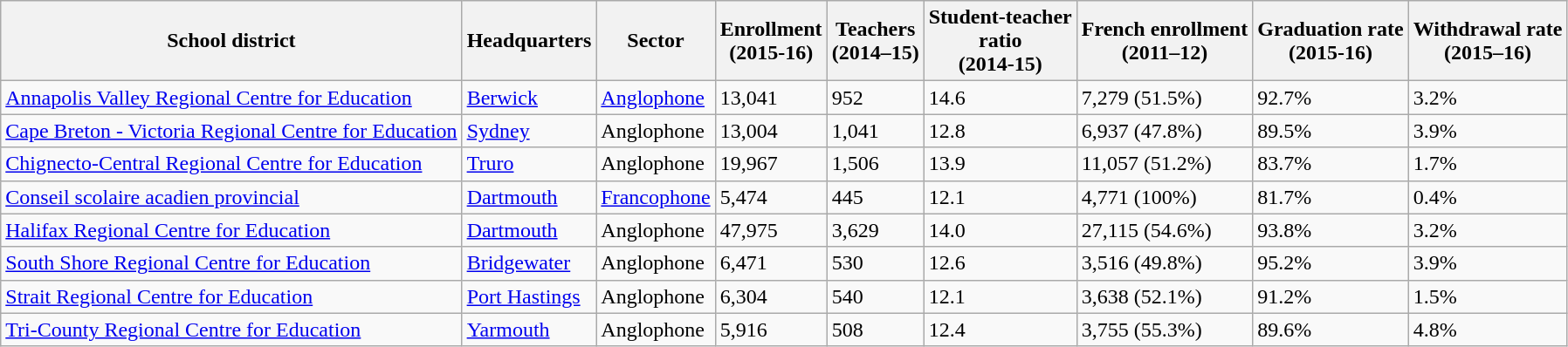<table class="wikitable sortable" align="left">
<tr>
<th>School district</th>
<th>Headquarters</th>
<th>Sector</th>
<th>Enrollment<br>(2015-16)</th>
<th>Teachers<br>(2014–15)</th>
<th>Student-teacher<br>ratio<br>(2014-15)</th>
<th>French enrollment<br>(2011–12)</th>
<th>Graduation rate<br>(2015-16)</th>
<th>Withdrawal rate<br>(2015–16)</th>
</tr>
<tr>
<td><a href='#'>Annapolis Valley Regional Centre for Education</a></td>
<td><a href='#'>Berwick</a></td>
<td><a href='#'>Anglophone</a></td>
<td>13,041</td>
<td>952</td>
<td>14.6</td>
<td>7,279 (51.5%)</td>
<td>92.7%</td>
<td>3.2%</td>
</tr>
<tr>
<td><a href='#'>Cape Breton - Victoria Regional Centre for Education</a></td>
<td><a href='#'>Sydney</a></td>
<td>Anglophone</td>
<td>13,004</td>
<td>1,041</td>
<td>12.8</td>
<td>6,937 (47.8%)</td>
<td>89.5%</td>
<td>3.9%</td>
</tr>
<tr>
<td><a href='#'>Chignecto-Central Regional Centre for Education</a></td>
<td><a href='#'>Truro</a></td>
<td>Anglophone</td>
<td>19,967</td>
<td>1,506</td>
<td>13.9</td>
<td>11,057 (51.2%)</td>
<td>83.7%</td>
<td>1.7%</td>
</tr>
<tr>
<td><a href='#'>Conseil scolaire acadien provincial</a></td>
<td><a href='#'>Dartmouth</a></td>
<td><a href='#'>Francophone</a></td>
<td>5,474</td>
<td>445</td>
<td>12.1</td>
<td>4,771 (100%)</td>
<td>81.7%</td>
<td>0.4%</td>
</tr>
<tr>
<td><a href='#'>Halifax Regional Centre for Education</a></td>
<td><a href='#'>Dartmouth</a></td>
<td>Anglophone</td>
<td>47,975</td>
<td>3,629</td>
<td>14.0</td>
<td>27,115 (54.6%)</td>
<td>93.8%</td>
<td>3.2%</td>
</tr>
<tr>
<td><a href='#'>South Shore Regional Centre for Education</a></td>
<td><a href='#'>Bridgewater</a></td>
<td>Anglophone</td>
<td>6,471</td>
<td>530</td>
<td>12.6</td>
<td>3,516 (49.8%)</td>
<td>95.2%</td>
<td>3.9%</td>
</tr>
<tr>
<td><a href='#'>Strait Regional Centre for Education</a></td>
<td><a href='#'>Port Hastings</a></td>
<td>Anglophone</td>
<td>6,304</td>
<td>540</td>
<td>12.1</td>
<td>3,638 (52.1%)</td>
<td>91.2%</td>
<td>1.5%</td>
</tr>
<tr>
<td><a href='#'>Tri-County Regional Centre for Education</a></td>
<td><a href='#'>Yarmouth</a></td>
<td>Anglophone</td>
<td>5,916</td>
<td>508</td>
<td>12.4</td>
<td>3,755 (55.3%)</td>
<td>89.6%</td>
<td>4.8%</td>
</tr>
</table>
